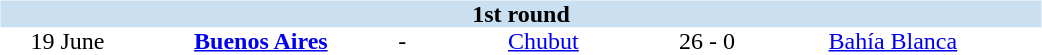<table table width=700>
<tr>
<td width=700 valign="top"><br><table border=0 cellspacing=0 cellpadding=0 style="font-size: 100%; border-collapse: collapse;" width=100%>
<tr bgcolor="#CADFF0">
<td style="font-size:100%"; align="center" colspan="6"><strong>1st round</strong></td>
</tr>
<tr align=center bgcolor=#FFFFFF>
<td width=90>19 June</td>
<td width=170><strong><a href='#'>Buenos Aires</a></strong></td>
<td width=20>-</td>
<td width=170><a href='#'>Chubut</a></td>
<td width=50>26 - 0</td>
<td width=200><a href='#'>Bahía Blanca</a></td>
</tr>
</table>
</td>
</tr>
</table>
